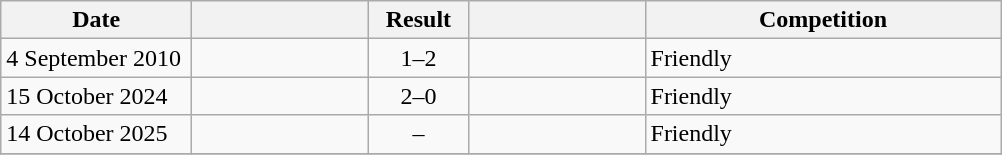<table class="wikitable">
<tr>
<th width=120>Date</th>
<th width=110></th>
<th width=60>Result</th>
<th width=110></th>
<th width=230>Competition</th>
</tr>
<tr>
<td>4 September 2010</td>
<td align=right></td>
<td align=center>1–2</td>
<td></td>
<td>Friendly</td>
</tr>
<tr>
<td>15 October 2024</td>
<td align=right></td>
<td align=center>2–0</td>
<td></td>
<td>Friendly</td>
</tr>
<tr>
<td>14 October 2025</td>
<td align=right></td>
<td align=center>–</td>
<td></td>
<td>Friendly</td>
</tr>
<tr>
</tr>
</table>
